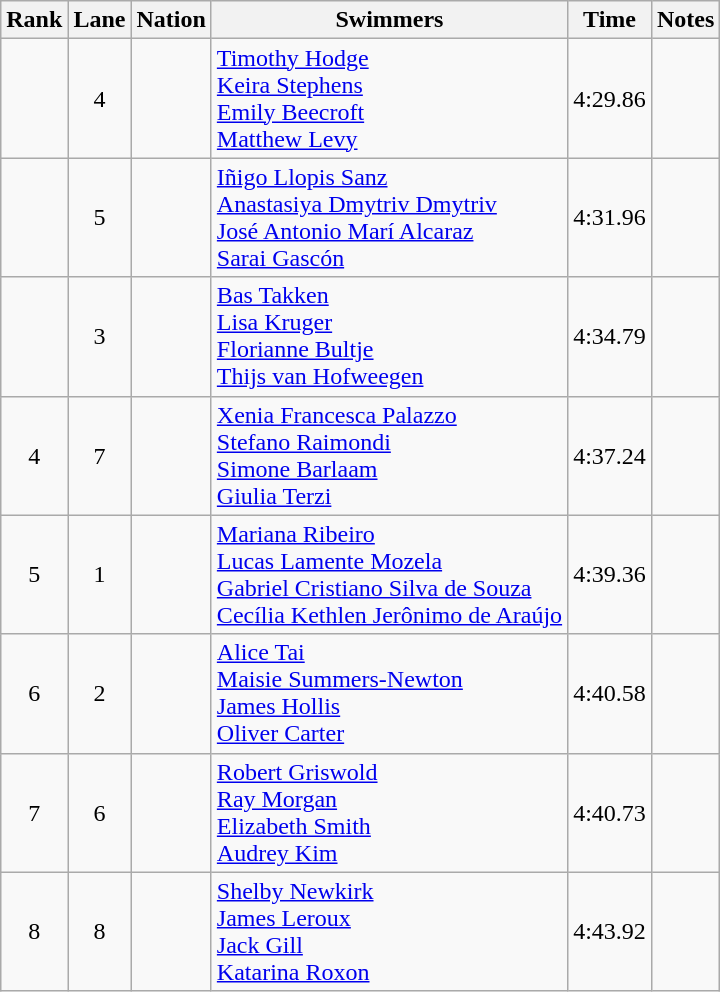<table class="wikitable sortable" style="text-align:center">
<tr>
<th>Rank</th>
<th>Lane</th>
<th>Nation</th>
<th>Swimmers</th>
<th>Time</th>
<th>Notes</th>
</tr>
<tr>
<td></td>
<td>4</td>
<td align=left></td>
<td align=left><a href='#'>Timothy Hodge</a><br><a href='#'>Keira Stephens</a><br><a href='#'>Emily Beecroft</a><br><a href='#'>Matthew Levy</a></td>
<td>4:29.86</td>
<td></td>
</tr>
<tr>
<td></td>
<td>5</td>
<td align=left></td>
<td align=left><a href='#'>Iñigo Llopis Sanz</a><br><a href='#'>Anastasiya Dmytriv Dmytriv</a><br><a href='#'>José Antonio Marí Alcaraz</a><br><a href='#'>Sarai Gascón</a></td>
<td>4:31.96</td>
<td></td>
</tr>
<tr>
<td></td>
<td>3</td>
<td align=left></td>
<td align=left><a href='#'>Bas Takken</a><br><a href='#'>Lisa Kruger</a><br><a href='#'>Florianne Bultje</a><br><a href='#'>Thijs van Hofweegen</a></td>
<td>4:34.79</td>
<td></td>
</tr>
<tr>
<td>4</td>
<td>7</td>
<td align=left></td>
<td align=left><a href='#'>Xenia Francesca Palazzo</a><br><a href='#'>Stefano Raimondi</a><br><a href='#'>Simone Barlaam</a><br><a href='#'>Giulia Terzi</a></td>
<td>4:37.24</td>
<td></td>
</tr>
<tr>
<td>5</td>
<td>1</td>
<td align=left></td>
<td align=left><a href='#'>Mariana Ribeiro</a><br><a href='#'>Lucas Lamente Mozela</a><br><a href='#'>Gabriel Cristiano Silva de Souza</a><br><a href='#'>Cecília Kethlen Jerônimo de Araújo</a></td>
<td>4:39.36</td>
<td></td>
</tr>
<tr>
<td>6</td>
<td>2</td>
<td align=left></td>
<td align=left><a href='#'>Alice Tai</a><br><a href='#'>Maisie Summers-Newton</a><br><a href='#'>James Hollis</a><br><a href='#'>Oliver Carter</a></td>
<td>4:40.58</td>
<td></td>
</tr>
<tr>
<td>7</td>
<td>6</td>
<td align=left></td>
<td align=left><a href='#'>Robert Griswold</a><br><a href='#'>Ray Morgan</a><br><a href='#'>Elizabeth Smith</a><br><a href='#'>Audrey Kim</a></td>
<td>4:40.73</td>
<td></td>
</tr>
<tr>
<td>8</td>
<td>8</td>
<td align=left></td>
<td align=left><a href='#'>Shelby Newkirk</a><br><a href='#'>James Leroux</a><br><a href='#'>Jack Gill</a><br><a href='#'>Katarina Roxon</a></td>
<td>4:43.92</td>
<td></td>
</tr>
</table>
